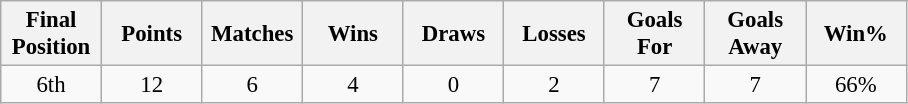<table class="wikitable" style="font-size: 95%; text-align: center;">
<tr>
<th width=60>Final Position</th>
<th width=60>Points</th>
<th width=60>Matches</th>
<th width=60>Wins</th>
<th width=60>Draws</th>
<th width=60>Losses</th>
<th width=60>Goals For</th>
<th width=60>Goals Away</th>
<th width=60>Win%</th>
</tr>
<tr>
<td>6th</td>
<td>12</td>
<td>6</td>
<td>4</td>
<td>0</td>
<td>2</td>
<td>7</td>
<td>7</td>
<td>66%</td>
</tr>
</table>
